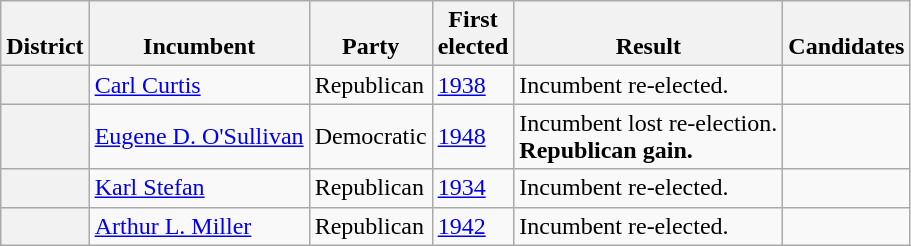<table class=wikitable>
<tr valign=bottom>
<th>District</th>
<th>Incumbent</th>
<th>Party</th>
<th>First<br>elected</th>
<th>Result</th>
<th>Candidates</th>
</tr>
<tr>
<th></th>
<td><a href='#'>Carl Curtis</a></td>
<td>Republican</td>
<td><a href='#'>1938</a></td>
<td>Incumbent re-elected.</td>
<td nowrap></td>
</tr>
<tr>
<th></th>
<td><a href='#'>Eugene D. O'Sullivan</a></td>
<td>Democratic</td>
<td><a href='#'>1948</a></td>
<td>Incumbent lost re-election.<br><strong>Republican gain.</strong></td>
<td nowrap></td>
</tr>
<tr>
<th></th>
<td><a href='#'>Karl Stefan</a></td>
<td>Republican</td>
<td><a href='#'>1934</a></td>
<td>Incumbent re-elected.</td>
<td nowrap></td>
</tr>
<tr>
<th></th>
<td><a href='#'>Arthur L. Miller</a></td>
<td>Republican</td>
<td><a href='#'>1942</a></td>
<td>Incumbent re-elected.</td>
<td nowrap></td>
</tr>
</table>
